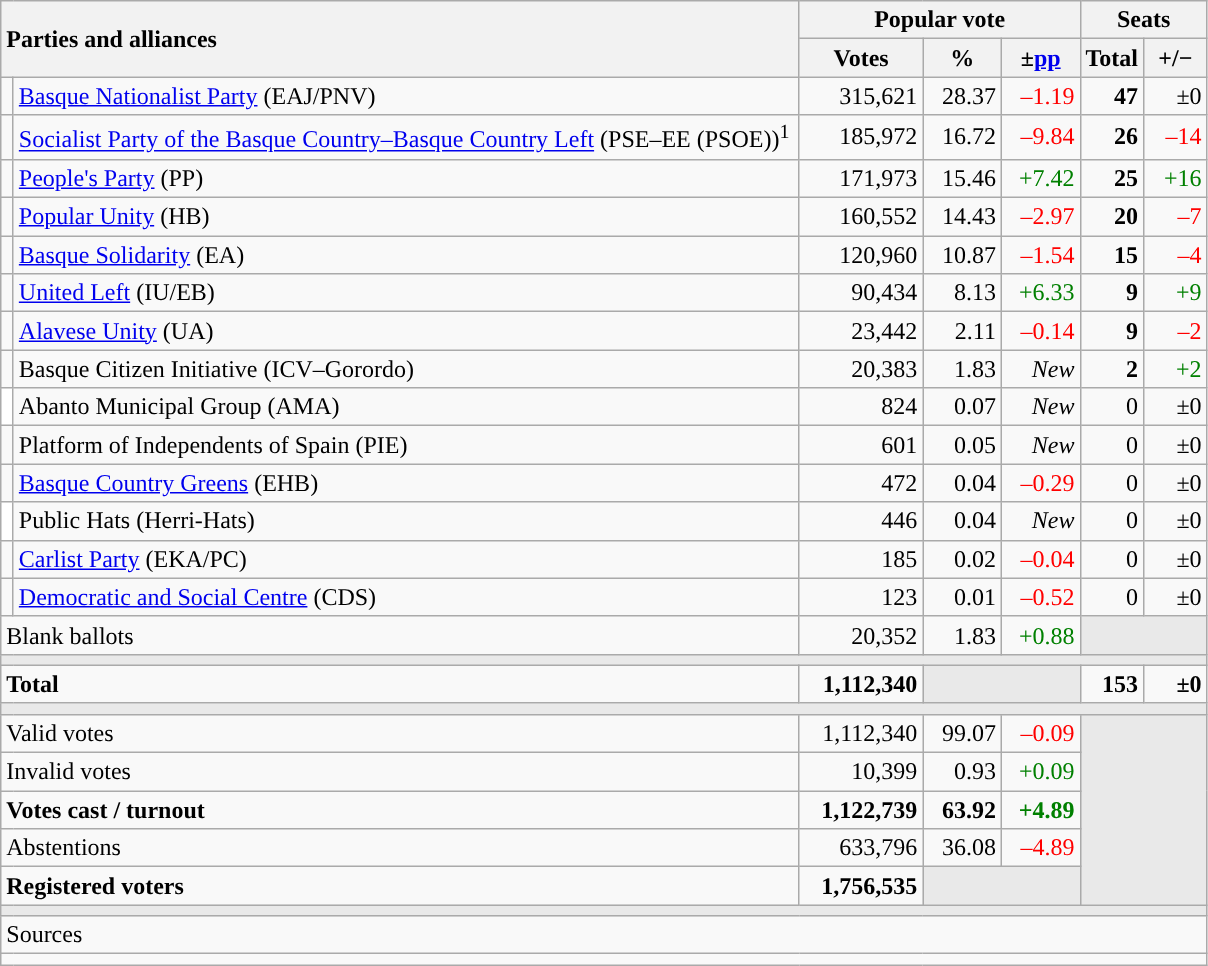<table class="wikitable" style="text-align:right;">
<tr>
<th style="text-align:left;" rowspan="2" colspan="2" width="525">Parties and alliances</th>
<th colspan="3">Popular vote</th>
<th colspan="2">Seats</th>
</tr>
<tr>
<th width="75">Votes</th>
<th width="45">%</th>
<th width="45">±<a href='#'>pp</a></th>
<th width="35">Total</th>
<th width="35">+/−</th>
</tr>
<tr>
<td width="1" style="color:inherit;background:"></td>
<td align="left"><a href='#'>Basque Nationalist Party</a> (EAJ/PNV)</td>
<td>315,621</td>
<td>28.37</td>
<td style="color:red;">–1.19</td>
<td><strong>47</strong></td>
<td>±0</td>
</tr>
<tr>
<td style="color:inherit;background:"></td>
<td align="left"><a href='#'>Socialist Party of the Basque Country–Basque Country Left</a> (PSE–EE (PSOE))<sup>1</sup></td>
<td>185,972</td>
<td>16.72</td>
<td style="color:red;">–9.84</td>
<td><strong>26</strong></td>
<td style="color:red;">–14</td>
</tr>
<tr>
<td style="color:inherit;background:"></td>
<td align="left"><a href='#'>People's Party</a> (PP)</td>
<td>171,973</td>
<td>15.46</td>
<td style="color:green;">+7.42</td>
<td><strong>25</strong></td>
<td style="color:green;">+16</td>
</tr>
<tr>
<td style="color:inherit;background:"></td>
<td align="left"><a href='#'>Popular Unity</a> (HB)</td>
<td>160,552</td>
<td>14.43</td>
<td style="color:red;">–2.97</td>
<td><strong>20</strong></td>
<td style="color:red;">–7</td>
</tr>
<tr>
<td style="color:inherit;background:"></td>
<td align="left"><a href='#'>Basque Solidarity</a> (EA)</td>
<td>120,960</td>
<td>10.87</td>
<td style="color:red;">–1.54</td>
<td><strong>15</strong></td>
<td style="color:red;">–4</td>
</tr>
<tr>
<td style="color:inherit;background:"></td>
<td align="left"><a href='#'>United Left</a> (IU/EB)</td>
<td>90,434</td>
<td>8.13</td>
<td style="color:green;">+6.33</td>
<td><strong>9</strong></td>
<td style="color:green;">+9</td>
</tr>
<tr>
<td style="color:inherit;background:"></td>
<td align="left"><a href='#'>Alavese Unity</a> (UA)</td>
<td>23,442</td>
<td>2.11</td>
<td style="color:red;">–0.14</td>
<td><strong>9</strong></td>
<td style="color:red;">–2</td>
</tr>
<tr>
<td style="color:inherit;background:"></td>
<td align="left">Basque Citizen Initiative (ICV–Gorordo)</td>
<td>20,383</td>
<td>1.83</td>
<td><em>New</em></td>
<td><strong>2</strong></td>
<td style="color:green;">+2</td>
</tr>
<tr>
<td bgcolor="white"></td>
<td align="left">Abanto Municipal Group (AMA)</td>
<td>824</td>
<td>0.07</td>
<td><em>New</em></td>
<td>0</td>
<td>±0</td>
</tr>
<tr>
<td style="color:inherit;background:"></td>
<td align="left">Platform of Independents of Spain (PIE)</td>
<td>601</td>
<td>0.05</td>
<td><em>New</em></td>
<td>0</td>
<td>±0</td>
</tr>
<tr>
<td style="color:inherit;background:"></td>
<td align="left"><a href='#'>Basque Country Greens</a> (EHB)</td>
<td>472</td>
<td>0.04</td>
<td style="color:red;">–0.29</td>
<td>0</td>
<td>±0</td>
</tr>
<tr>
<td bgcolor="white"></td>
<td align="left">Public Hats (Herri-Hats)</td>
<td>446</td>
<td>0.04</td>
<td><em>New</em></td>
<td>0</td>
<td>±0</td>
</tr>
<tr>
<td style="color:inherit;background:"></td>
<td align="left"><a href='#'>Carlist Party</a> (EKA/PC)</td>
<td>185</td>
<td>0.02</td>
<td style="color:red;">–0.04</td>
<td>0</td>
<td>±0</td>
</tr>
<tr>
<td style="color:inherit;background:"></td>
<td align="left"><a href='#'>Democratic and Social Centre</a> (CDS)</td>
<td>123</td>
<td>0.01</td>
<td style="color:red;">–0.52</td>
<td>0</td>
<td>±0</td>
</tr>
<tr>
<td align="left" colspan="2">Blank ballots</td>
<td>20,352</td>
<td>1.83</td>
<td style="color:green;">+0.88</td>
<td bgcolor="#E9E9E9" colspan="2"></td>
</tr>
<tr>
<td colspan="7" bgcolor="#E9E9E9"></td>
</tr>
<tr style="font-weight:bold;">
<td align="left" colspan="2">Total</td>
<td>1,112,340</td>
<td bgcolor="#E9E9E9" colspan="2"></td>
<td>153</td>
<td>±0</td>
</tr>
<tr>
<td colspan="7" bgcolor="#E9E9E9"></td>
</tr>
<tr>
<td align="left" colspan="2">Valid votes</td>
<td>1,112,340</td>
<td>99.07</td>
<td style="color:red;">–0.09</td>
<td bgcolor="#E9E9E9" colspan="2" rowspan="5"></td>
</tr>
<tr>
<td align="left" colspan="2">Invalid votes</td>
<td>10,399</td>
<td>0.93</td>
<td style="color:green;">+0.09</td>
</tr>
<tr style="font-weight:bold;">
<td align="left" colspan="2">Votes cast / turnout</td>
<td>1,122,739</td>
<td>63.92</td>
<td style="color:green;">+4.89</td>
</tr>
<tr>
<td align="left" colspan="2">Abstentions</td>
<td>633,796</td>
<td>36.08</td>
<td style="color:red;">–4.89</td>
</tr>
<tr style="font-weight:bold;">
<td align="left" colspan="2">Registered voters</td>
<td>1,756,535</td>
<td bgcolor="#E9E9E9" colspan="2"></td>
</tr>
<tr>
<td colspan="7" bgcolor="#E9E9E9"></td>
</tr>
<tr>
<td align="left" colspan="7">Sources</td>
</tr>
<tr>
<td colspan="7" style="text-align:left; max-width:790px;"></td>
</tr>
</table>
